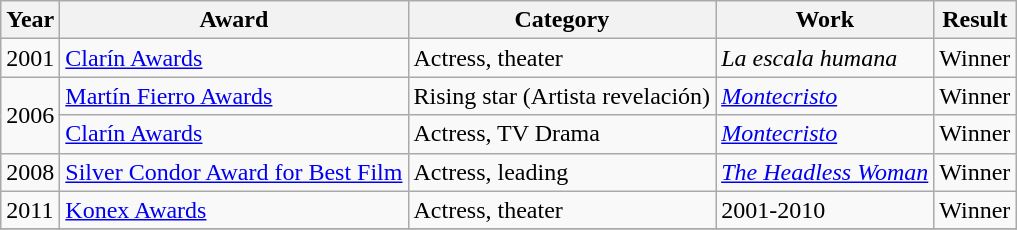<table class="wikitable">
<tr>
<th>Year</th>
<th>Award</th>
<th>Category</th>
<th>Work</th>
<th>Result</th>
</tr>
<tr>
<td>2001</td>
<td><a href='#'>Clarín Awards</a></td>
<td>Actress, theater</td>
<td><em>La escala humana</em></td>
<td>Winner</td>
</tr>
<tr>
<td rowspan="2">2006</td>
<td><a href='#'>Martín Fierro Awards</a></td>
<td>Rising star (Artista revelación)</td>
<td><em><a href='#'>Montecristo</a></em></td>
<td>Winner</td>
</tr>
<tr>
<td><a href='#'>Clarín Awards</a></td>
<td>Actress, TV Drama</td>
<td><em><a href='#'>Montecristo</a></em></td>
<td>Winner</td>
</tr>
<tr>
<td>2008</td>
<td><a href='#'>Silver Condor Award for Best Film</a></td>
<td>Actress, leading</td>
<td><em><a href='#'>The Headless Woman</a></em></td>
<td>Winner</td>
</tr>
<tr>
<td>2011</td>
<td><a href='#'>Konex Awards</a></td>
<td>Actress, theater</td>
<td>2001-2010</td>
<td>Winner</td>
</tr>
<tr>
</tr>
</table>
